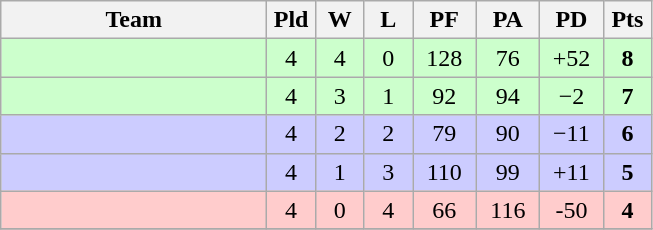<table class=wikitable style="text-align:center">
<tr>
<th width=170>Team</th>
<th width=25>Pld</th>
<th width=25>W</th>
<th width=25>L</th>
<th width=35>PF</th>
<th width=35>PA</th>
<th width=35>PD</th>
<th width=25>Pts</th>
</tr>
<tr bgcolor=ccffcc>
<td style="text-align:left"></td>
<td>4</td>
<td>4</td>
<td>0</td>
<td>128</td>
<td>76</td>
<td>+52</td>
<td><strong>8</strong></td>
</tr>
<tr bgcolor=ccffcc>
<td style="text-align:left"></td>
<td>4</td>
<td>3</td>
<td>1</td>
<td>92</td>
<td>94</td>
<td>−2</td>
<td><strong>7</strong></td>
</tr>
<tr bgcolor=ccccff>
<td style="text-align:left"></td>
<td>4</td>
<td>2</td>
<td>2</td>
<td>79</td>
<td>90</td>
<td>−11</td>
<td><strong>6</strong></td>
</tr>
<tr bgcolor=ccccff>
<td style="text-align:left"></td>
<td>4</td>
<td>1</td>
<td>3</td>
<td>110</td>
<td>99</td>
<td>+11</td>
<td><strong>5</strong></td>
</tr>
<tr bgcolor=ffcccc>
<td style="text-align:left"></td>
<td>4</td>
<td>0</td>
<td>4</td>
<td>66</td>
<td>116</td>
<td>-50</td>
<td><strong>4</strong></td>
</tr>
<tr>
</tr>
</table>
